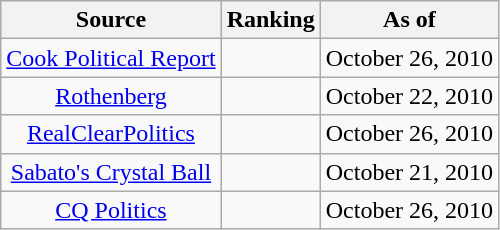<table class="wikitable" style="text-align:center">
<tr>
<th>Source</th>
<th>Ranking</th>
<th>As of</th>
</tr>
<tr>
<td><a href='#'>Cook Political Report</a></td>
<td></td>
<td>October 26, 2010</td>
</tr>
<tr>
<td><a href='#'>Rothenberg</a></td>
<td></td>
<td>October 22, 2010</td>
</tr>
<tr>
<td><a href='#'>RealClearPolitics</a></td>
<td></td>
<td>October 26, 2010</td>
</tr>
<tr>
<td><a href='#'>Sabato's Crystal Ball</a></td>
<td></td>
<td>October 21, 2010</td>
</tr>
<tr>
<td><a href='#'>CQ Politics</a></td>
<td></td>
<td>October 26, 2010</td>
</tr>
</table>
